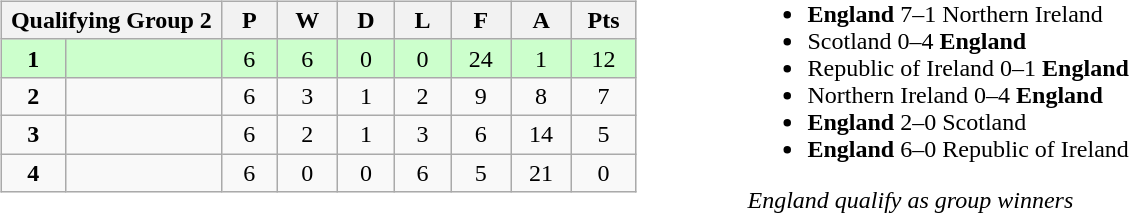<table>
<tr>
<td valign="top"  width="440"><br><table class="wikitable">
<tr>
<th colspan="2">Qualifying Group 2</th>
<th rowspan="1">P</th>
<th rowspan="1">W</th>
<th colspan="1">D</th>
<th colspan="1">L</th>
<th colspan="1">F</th>
<th colspan="1">A</th>
<th colspan="1">Pts</th>
</tr>
<tr align=center style="background:#ccffcc;">
<td width="50"><strong>1</strong></td>
<td width="150" align=left><strong></strong></td>
<td width="50">6</td>
<td width="50">6</td>
<td width="50">0</td>
<td width="50">0</td>
<td width="50">24</td>
<td width="50">1</td>
<td width="50">12</td>
</tr>
<tr align=center>
<td><strong>2</strong></td>
<td align=left></td>
<td>6</td>
<td>3</td>
<td>1</td>
<td>2</td>
<td>9</td>
<td>8</td>
<td>7</td>
</tr>
<tr align=center>
<td><strong>3</strong></td>
<td align=left></td>
<td>6</td>
<td>2</td>
<td>1</td>
<td>3</td>
<td>6</td>
<td>14</td>
<td>5</td>
</tr>
<tr align=center>
<td><strong>4</strong></td>
<td align=left></td>
<td>6</td>
<td>0</td>
<td>0</td>
<td>6</td>
<td>5</td>
<td>21</td>
<td>0</td>
</tr>
</table>
</td>
<td width="50"> </td>
<td valign="top"><br><ul><li><strong>England</strong> 7–1 Northern Ireland</li><li>Scotland 0–4 <strong>England</strong></li><li>Republic of Ireland 0–1 <strong>England</strong></li><li>Northern Ireland 0–4 <strong>England</strong></li><li><strong>England</strong> 2–0 Scotland</li><li><strong>England</strong> 6–0 Republic of Ireland</li></ul><em>England qualify as group winners</em></td>
</tr>
</table>
